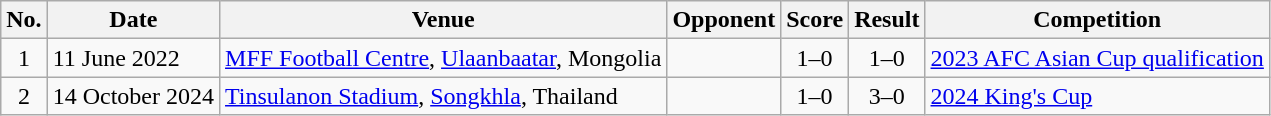<table class="wikitable sortable">
<tr>
<th scope="col">No.</th>
<th scope="col">Date</th>
<th scope="col">Venue</th>
<th scope="col">Opponent</th>
<th scope="col">Score</th>
<th scope="col">Result</th>
<th scope="col">Competition</th>
</tr>
<tr>
<td align="center">1</td>
<td>11 June 2022</td>
<td><a href='#'>MFF Football Centre</a>, <a href='#'>Ulaanbaatar</a>, Mongolia</td>
<td></td>
<td align="center">1–0</td>
<td align="center">1–0</td>
<td><a href='#'>2023 AFC Asian Cup qualification</a></td>
</tr>
<tr>
<td align="center">2</td>
<td>14 October 2024</td>
<td><a href='#'>Tinsulanon Stadium</a>, <a href='#'>Songkhla</a>, Thailand</td>
<td></td>
<td align="center">1–0</td>
<td align="center">3–0</td>
<td><a href='#'>2024 King's Cup</a></td>
</tr>
</table>
